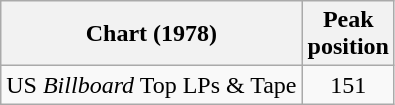<table class="wikitable">
<tr>
<th>Chart (1978)</th>
<th>Peak<br>position</th>
</tr>
<tr>
<td>US <em>Billboard</em> Top LPs & Tape</td>
<td style="text-align:center;">151</td>
</tr>
</table>
